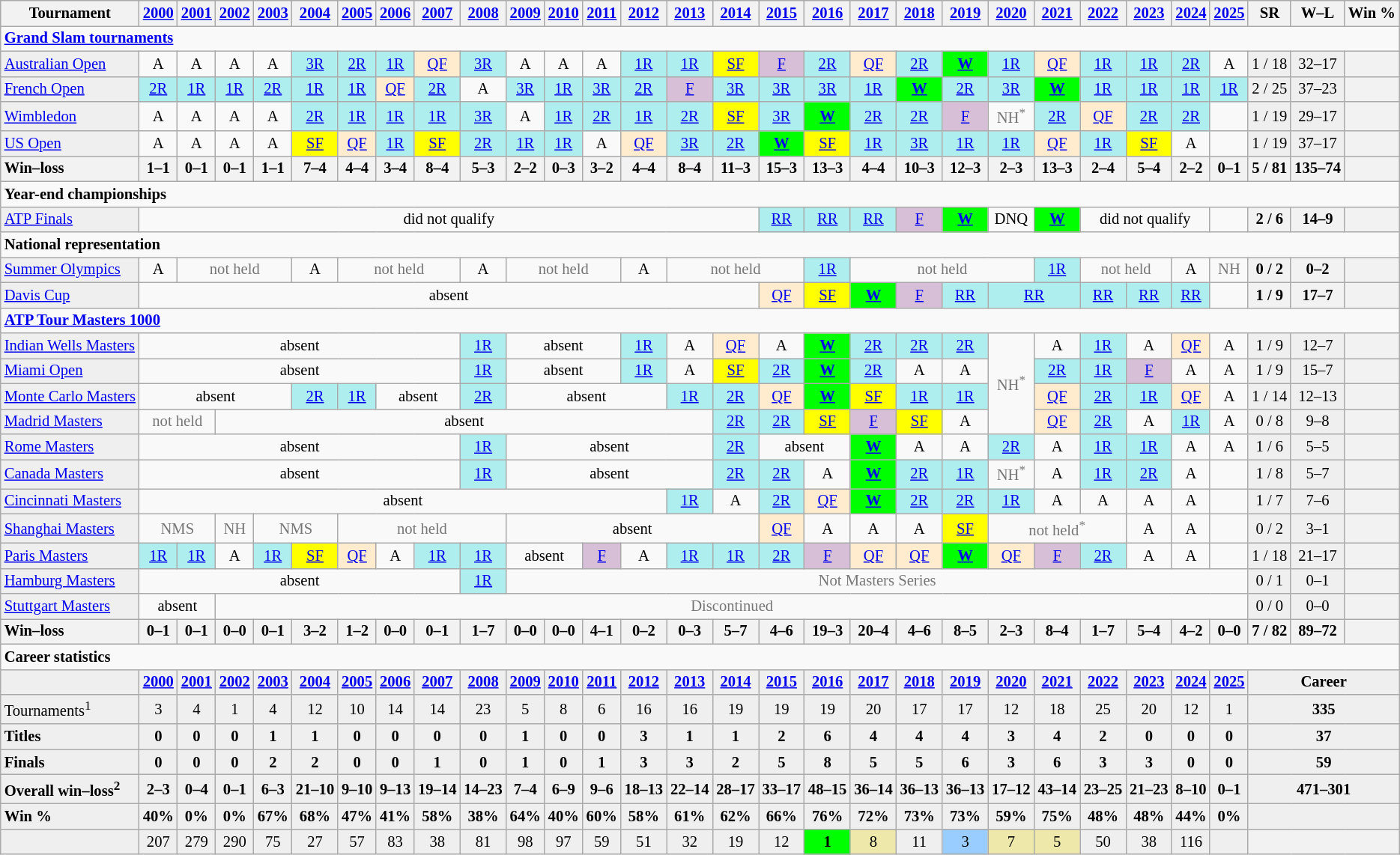<table class="wikitable nowrap" style=text-align:center;font-size:86%>
<tr>
<th>Tournament</th>
<th><a href='#'>2000</a></th>
<th><a href='#'>2001</a></th>
<th><a href='#'>2002</a></th>
<th><a href='#'>2003</a></th>
<th><a href='#'>2004</a></th>
<th><a href='#'>2005</a></th>
<th><a href='#'>2006</a></th>
<th><a href='#'>2007</a></th>
<th><a href='#'>2008</a></th>
<th><a href='#'>2009</a></th>
<th><a href='#'>2010</a></th>
<th><a href='#'>2011</a></th>
<th><a href='#'>2012</a></th>
<th><a href='#'>2013</a></th>
<th><a href='#'>2014</a></th>
<th><a href='#'>2015</a></th>
<th><a href='#'>2016</a></th>
<th><a href='#'>2017</a></th>
<th><a href='#'>2018</a></th>
<th><a href='#'>2019</a></th>
<th><a href='#'>2020</a></th>
<th><a href='#'>2021</a></th>
<th><a href='#'>2022</a></th>
<th><a href='#'>2023</a></th>
<th><a href='#'>2024</a></th>
<th><a href='#'>2025</a></th>
<th>SR</th>
<th>W–L</th>
<th>Win %</th>
</tr>
<tr>
<td colspan=30 align=left><a href='#'><strong>Grand Slam tournaments</strong></a></td>
</tr>
<tr>
<td style=background:#efefef;text-align:left><a href='#'>Australian Open</a></td>
<td>A</td>
<td>A</td>
<td>A</td>
<td>A</td>
<td style=background:#afeeee><a href='#'>3R</a></td>
<td style=background:#afeeee><a href='#'>2R</a></td>
<td style=background:#afeeee><a href='#'>1R</a></td>
<td style=background:#ffebcd><a href='#'>QF</a></td>
<td style=background:#afeeee><a href='#'>3R</a></td>
<td>A</td>
<td>A</td>
<td>A</td>
<td style=background:#afeeee><a href='#'>1R</a></td>
<td style=background:#afeeee><a href='#'>1R</a></td>
<td style=background:yellow><a href='#'>SF</a></td>
<td style=background:thistle><a href='#'>F</a></td>
<td style=background:#afeeee><a href='#'>2R</a></td>
<td style=background:#ffebcd><a href='#'>QF</a></td>
<td style=background:#afeeee><a href='#'>2R</a></td>
<td style=background:lime><strong><a href='#'>W</a></strong></td>
<td style=background:#afeeee><a href='#'>1R</a></td>
<td style=background:#ffebcd><a href='#'>QF</a></td>
<td style=background:#afeeee><a href='#'>1R</a></td>
<td style=background:#afeeee><a href='#'>1R</a></td>
<td style=background:#afeeee><a href='#'>2R</a></td>
<td>A</td>
<td style=background:#efefef>1 / 18</td>
<td style=background:#efefef>32–17</td>
<th></th>
</tr>
<tr>
<td style=background:#efefef;text-align:left><a href='#'>French Open</a></td>
<td style=background:#afeeee><a href='#'>2R</a></td>
<td style=background:#afeeee><a href='#'>1R</a></td>
<td style=background:#afeeee><a href='#'>1R</a></td>
<td style=background:#afeeee><a href='#'>2R</a></td>
<td style=background:#afeeee><a href='#'>1R</a></td>
<td style=background:#afeeee><a href='#'>1R</a></td>
<td style=background:#ffebcd><a href='#'>QF</a></td>
<td style=background:#afeeee><a href='#'>2R</a></td>
<td>A</td>
<td style=background:#afeeee><a href='#'>3R</a></td>
<td style=background:#afeeee><a href='#'>1R</a></td>
<td style=background:#afeeee><a href='#'>3R</a></td>
<td style=background:#afeeee><a href='#'>2R</a></td>
<td style=background:thistle><a href='#'>F</a></td>
<td style=background:#afeeee><a href='#'>3R</a></td>
<td style=background:#afeeee><a href='#'>3R</a></td>
<td style=background:#afeeee><a href='#'>3R</a></td>
<td style=background:#afeeee><a href='#'>1R</a></td>
<td style=background:lime><strong><a href='#'>W</a></strong></td>
<td style=background:#afeeee><a href='#'>2R</a></td>
<td style=background:#afeeee><a href='#'>3R</a></td>
<td style=background:lime><strong><a href='#'>W</a></strong></td>
<td style=background:#afeeee><a href='#'>1R</a></td>
<td style=background:#afeeee><a href='#'>1R</a></td>
<td style=background:#afeeee><a href='#'>1R</a></td>
<td bgcolor=afeeee><a href='#'>1R</a></td>
<td style=background:#efefef>2 / 25</td>
<td style=background:#efefef>37–23</td>
<th></th>
</tr>
<tr>
<td style=background:#efefef;text-align:left><a href='#'>Wimbledon</a></td>
<td>A</td>
<td>A</td>
<td>A</td>
<td>A</td>
<td style=background:#afeeee><a href='#'>2R</a></td>
<td style=background:#afeeee><a href='#'>1R</a></td>
<td style=background:#afeeee><a href='#'>1R</a></td>
<td style=background:#afeeee><a href='#'>1R</a></td>
<td style=background:#afeeee><a href='#'>3R</a></td>
<td>A</td>
<td style=background:#afeeee><a href='#'>1R</a></td>
<td style=background:#afeeee><a href='#'>2R</a></td>
<td style=background:#afeeee><a href='#'>1R</a></td>
<td style=background:#afeeee><a href='#'>2R</a></td>
<td style=background:yellow><a href='#'>SF</a></td>
<td style=background:#afeeee><a href='#'>3R</a></td>
<td style=background:lime><strong><a href='#'>W</a></strong></td>
<td style=background:#afeeee><a href='#'>2R</a></td>
<td style=background:#afeeee><a href='#'>2R</a></td>
<td style=background:thistle><a href='#'>F</a></td>
<td style=color:#767676>NH<sup>*</sup></td>
<td bgcolor=afeeee><a href='#'>2R</a></td>
<td bgcolor=ffebcd><a href='#'>QF</a></td>
<td bgcolor=afeeee><a href='#'>2R</a></td>
<td bgcolor=afeeee><a href='#'>2R</a></td>
<td></td>
<td style=background:#efefef>1 / 19</td>
<td style=background:#efefef>29–17</td>
<th></th>
</tr>
<tr>
<td style=background:#efefef;text-align:left><a href='#'>US Open</a></td>
<td>A</td>
<td>A</td>
<td>A</td>
<td>A</td>
<td style=background:yellow><a href='#'>SF</a></td>
<td style=background:#ffebcd><a href='#'>QF</a></td>
<td style=background:#afeeee><a href='#'>1R</a></td>
<td style=background:yellow><a href='#'>SF</a></td>
<td style=background:#afeeee><a href='#'>2R</a></td>
<td style=background:#afeeee><a href='#'>1R</a></td>
<td style=background:#afeeee><a href='#'>1R</a></td>
<td>A</td>
<td style=background:#ffebcd><a href='#'>QF</a></td>
<td style=background:#afeeee><a href='#'>3R</a></td>
<td style=background:#afeeee><a href='#'>2R</a></td>
<td style=background:lime><strong><a href='#'>W</a></strong></td>
<td style=background:yellow><a href='#'>SF</a></td>
<td style=background:#afeeee><a href='#'>1R</a></td>
<td style=background:#afeeee><a href='#'>3R</a></td>
<td style=background:#afeeee><a href='#'>1R</a></td>
<td style=background:#afeeee><a href='#'>1R</a></td>
<td style=background:#ffebcd><a href='#'>QF</a></td>
<td style=background:#afeeee><a href='#'>1R</a></td>
<td style=background:yellow><a href='#'>SF</a></td>
<td>A</td>
<td></td>
<td style=background:#efefef>1 / 19</td>
<td style=background:#efefef>37–17</td>
<th></th>
</tr>
<tr>
<th style=text-align:left>Win–loss</th>
<th>1–1</th>
<th>0–1</th>
<th>0–1</th>
<th>1–1</th>
<th>7–4</th>
<th>4–4</th>
<th>3–4</th>
<th>8–4</th>
<th>5–3</th>
<th>2–2</th>
<th>0–3</th>
<th>3–2</th>
<th>4–4</th>
<th>8–4</th>
<th>11–3</th>
<th>15–3</th>
<th>13–3</th>
<th>4–4</th>
<th>10–3</th>
<th>12–3</th>
<th>2–3</th>
<th>13–3</th>
<th>2–4</th>
<th>5–4</th>
<th>2–2</th>
<th>0–1</th>
<th>5 / 81</th>
<th>135–74</th>
<th></th>
</tr>
<tr>
<td colspan=30 style=text-align:left><strong>Year-end championships</strong></td>
</tr>
<tr>
<td style=background:#efefef;text-align:left><a href='#'>ATP Finals</a></td>
<td colspan=15>did not qualify</td>
<td style=background:#afeeee><a href='#'>RR</a></td>
<td style=background:#afeeee><a href='#'>RR</a></td>
<td style=background:#afeeee><a href='#'>RR</a></td>
<td style=background:thistle><a href='#'>F</a></td>
<td style=background:lime><strong><a href='#'>W</a></strong></td>
<td>DNQ</td>
<td style=background:lime><strong><a href='#'>W</a></strong></td>
<td colspan=3>did not qualify</td>
<td></td>
<th>2 / 6</th>
<th>14–9</th>
<th></th>
</tr>
<tr>
<td colspan=30 align=left><strong>National representation</strong></td>
</tr>
<tr>
<td style=background:#efefef;text-align:left><a href='#'>Summer Olympics</a></td>
<td>A</td>
<td colspan=3 style=color:#767676>not held</td>
<td>A</td>
<td colspan=3 style=color:#767676>not held</td>
<td>A</td>
<td colspan=3 style=color:#767676>not held</td>
<td>A</td>
<td colspan=3 style=color:#767676>not held</td>
<td style=background:#afeeee><a href='#'>1R</a></td>
<td colspan=4 style=color:#767676>not held</td>
<td style=background:#afeeee><a href='#'>1R</a></td>
<td colspan=2 style=color:#767676>not held</td>
<td>A</td>
<td colspan=1 style=color:#767676>NH</td>
<th>0 / 2</th>
<th>0–2</th>
<th></th>
</tr>
<tr>
<td style=background:#efefef;text-align:left><a href='#'>Davis Cup</a></td>
<td colspan=15>absent</td>
<td style=background:#ffebcd><a href='#'>QF</a></td>
<td style=background:yellow><a href='#'>SF</a></td>
<td style=background:lime><strong><a href='#'>W</a></strong></td>
<td style=background:thistle><a href='#'>F</a></td>
<td style=background:#afeeee><a href='#'>RR</a></td>
<td colspan=2 style=background:#afeeee><a href='#'>RR</a></td>
<td style=background:#afeeee><a href='#'>RR</a></td>
<td style=background:#afeeee><a href='#'>RR</a></td>
<td style=background:#afeeee><a href='#'>RR</a></td>
<td></td>
<th>1 / 9</th>
<th>17–7</th>
<th></th>
</tr>
<tr>
<td colspan=30 style=text-align:left><strong><a href='#'>ATP Tour Masters 1000</a></strong></td>
</tr>
<tr>
<td style=background:#efefef;text-align:left><a href='#'>Indian Wells Masters</a></td>
<td colspan=8>absent</td>
<td style=background:#afeeee><a href='#'>1R</a></td>
<td colspan=3>absent</td>
<td style=background:#afeeee><a href='#'>1R</a></td>
<td>A</td>
<td style=background:#ffebcd><a href='#'>QF</a></td>
<td>A</td>
<td style=background:lime><strong><a href='#'>W</a></strong></td>
<td style=background:#afeeee><a href='#'>2R</a></td>
<td style=background:#afeeee><a href='#'>2R</a></td>
<td style=background:#afeeee><a href='#'>2R</a></td>
<td rowspan=4 style=color:#767676>NH<sup>*</sup></td>
<td>A</td>
<td style=background:#afeeee><a href='#'>1R</a></td>
<td>A</td>
<td style=background:#ffebcd><a href='#'>QF</a></td>
<td>A</td>
<td style=background:#efefef>1 / 9</td>
<td style=background:#efefef>12–7</td>
<th></th>
</tr>
<tr>
<td style=background:#efefef;text-align:left><a href='#'>Miami Open</a></td>
<td colspan=8>absent</td>
<td style=background:#afeeee><a href='#'>1R</a></td>
<td colspan=3>absent</td>
<td style=background:#afeeee><a href='#'>1R</a></td>
<td>A</td>
<td style=background:yellow><a href='#'>SF</a></td>
<td style=background:#afeeee><a href='#'>2R</a></td>
<td style=background:lime><strong><a href='#'>W</a></strong></td>
<td style=background:#afeeee><a href='#'>2R</a></td>
<td>A</td>
<td>A</td>
<td style=background:#afeeee><a href='#'>2R</a></td>
<td style=background:#afeeee><a href='#'>1R</a></td>
<td style=background:thistle><a href='#'>F</a></td>
<td>A</td>
<td>A</td>
<td style=background:#efefef>1 / 9</td>
<td style=background:#efefef>15–7</td>
<th></th>
</tr>
<tr>
<td style=background:#efefef;text-align:left><a href='#'>Monte Carlo Masters</a></td>
<td colspan=4>absent</td>
<td style=background:#afeeee><a href='#'>2R</a></td>
<td style=background:#afeeee><a href='#'>1R</a></td>
<td colspan=2>absent</td>
<td style=background:#afeeee><a href='#'>2R</a></td>
<td colspan=4>absent</td>
<td style=background:#afeeee><a href='#'>1R</a></td>
<td style=background:#afeeee><a href='#'>2R</a></td>
<td style=background:#ffebcd><a href='#'>QF</a></td>
<td style=background:lime><strong><a href='#'>W</a></strong></td>
<td style=background:yellow><a href='#'>SF</a></td>
<td style=background:#afeeee><a href='#'>1R</a></td>
<td style=background:#afeeee><a href='#'>1R</a></td>
<td bgcolor=ffebcd><a href='#'>QF</a></td>
<td style=background:#afeeee><a href='#'>2R</a></td>
<td style=background:#afeeee><a href='#'>1R</a></td>
<td bgcolor=ffebcd><a href='#'>QF</a></td>
<td>A</td>
<td style=background:#efefef>1 / 14</td>
<td style=background:#efefef>12–13</td>
<th></th>
</tr>
<tr>
<td style=background:#efefef;text-align:left><a href='#'>Madrid Masters</a></td>
<td colspan=2 style=color:#767676>not held</td>
<td colspan=12>absent</td>
<td style=background:#afeeee><a href='#'>2R</a></td>
<td style=background:#afeeee><a href='#'>2R</a></td>
<td style=background:yellow><a href='#'>SF</a></td>
<td style=background:thistle><a href='#'>F</a></td>
<td style=background:yellow><a href='#'>SF</a></td>
<td>A</td>
<td style=background:#ffebcd><a href='#'>QF</a></td>
<td style=background:#afeeee><a href='#'>2R</a></td>
<td>A</td>
<td style=background:#afeeee><a href='#'>1R</a></td>
<td>A</td>
<td style=background:#efefef>0 / 8</td>
<td style=background:#efefef>9–8</td>
<th></th>
</tr>
<tr>
<td style=background:#efefef;text-align:left><a href='#'>Rome Masters</a></td>
<td colspan=8>absent</td>
<td style=background:#afeeee><a href='#'>1R</a></td>
<td colspan=5>absent</td>
<td style=background:#afeeee><a href='#'>2R</a></td>
<td colspan=2>absent</td>
<td style=background:lime><strong><a href='#'>W</a></strong></td>
<td>A</td>
<td>A</td>
<td style=background:#afeeee><a href='#'>2R</a></td>
<td>A</td>
<td style=background:#afeeee><a href='#'>1R</a></td>
<td style=background:#afeeee><a href='#'>1R</a></td>
<td>A</td>
<td>A</td>
<td style=background:#efefef>1 / 6</td>
<td style=background:#efefef>5–5</td>
<th></th>
</tr>
<tr>
<td style=background:#efefef;text-align:left><a href='#'>Canada Masters</a></td>
<td colspan=8>absent</td>
<td style=background:#afeeee><a href='#'>1R</a></td>
<td colspan=5>absent</td>
<td style=background:#afeeee><a href='#'>2R</a></td>
<td style=background:#afeeee><a href='#'>2R</a></td>
<td>A</td>
<td style=background:lime><strong><a href='#'>W</a></strong></td>
<td style=background:#afeeee><a href='#'>2R</a></td>
<td style=background:#afeeee><a href='#'>1R</a></td>
<td style=color:#767676>NH<sup>*</sup></td>
<td>A</td>
<td style=background:#afeeee><a href='#'>1R</a></td>
<td style=background:#afeeee><a href='#'>2R</a></td>
<td>A</td>
<td></td>
<td style=background:#efefef>1 / 8</td>
<td style=background:#efefef>5–7</td>
<th></th>
</tr>
<tr>
<td style=background:#efefef;text-align:left><a href='#'>Cincinnati Masters</a></td>
<td colspan=13>absent</td>
<td style=background:#afeeee><a href='#'>1R</a></td>
<td>A</td>
<td style=background:#afeeee><a href='#'>2R</a></td>
<td style=background:#ffebcd><a href='#'>QF</a></td>
<td style=background:lime><strong><a href='#'>W</a></strong></td>
<td style=background:#afeeee><a href='#'>2R</a></td>
<td style=background:#afeeee><a href='#'>2R</a></td>
<td style=background:#afeeee><a href='#'>1R</a></td>
<td>A</td>
<td>A</td>
<td>A</td>
<td>A</td>
<td></td>
<td style=background:#efefef>1 / 7</td>
<td style=background:#efefef>7–6</td>
<th></th>
</tr>
<tr>
<td style=background:#efefef;text-align:left><a href='#'>Shanghai Masters</a></td>
<td colspan=2 style=color:#767676>NMS</td>
<td style=color:#767676>NH</td>
<td colspan=2 style=color:#767676>NMS</td>
<td style=color:#767676 colspan=4>not held</td>
<td colspan=6>absent</td>
<td style=background:#ffebcd><a href='#'>QF</a></td>
<td>A</td>
<td>A</td>
<td>A</td>
<td style=background:yellow><a href='#'>SF</a></td>
<td colspan=3 style=color:#767676>not held<sup>*</sup></td>
<td>A</td>
<td>A</td>
<td></td>
<td style=background:#efefef>0 / 2</td>
<td style=background:#efefef>3–1</td>
<th></th>
</tr>
<tr>
<td style=background:#efefef;text-align:left><a href='#'>Paris Masters</a></td>
<td style=background:#afeeee><a href='#'>1R</a></td>
<td style=background:#afeeee><a href='#'>1R</a></td>
<td>A</td>
<td style=background:#afeeee><a href='#'>1R</a></td>
<td style=background:yellow><a href='#'>SF</a></td>
<td style=background:#ffebcd><a href='#'>QF</a></td>
<td>A</td>
<td style=background:#afeeee><a href='#'>1R</a></td>
<td style=background:#afeeee><a href='#'>1R</a></td>
<td colspan=2>absent</td>
<td style=background:#d8bfd8><a href='#'>F</a></td>
<td>A</td>
<td style=background:#afeeee><a href='#'>1R</a></td>
<td style=background:#afeeee><a href='#'>1R</a></td>
<td style=background:#afeeee><a href='#'>2R</a></td>
<td style=background:thistle><a href='#'>F</a></td>
<td style=background:#ffebcd><a href='#'>QF</a></td>
<td style=background:#ffebcd><a href='#'>QF</a></td>
<td style=background:lime><strong><a href='#'>W</a></strong></td>
<td style=background:#ffebcd><a href='#'>QF</a></td>
<td style=background:thistle><a href='#'>F</a></td>
<td style=background:#afeeee><a href='#'>2R</a></td>
<td>A</td>
<td>A</td>
<td></td>
<td style=background:#efefef>1 / 18</td>
<td style=background:#efefef>21–17</td>
<th></th>
</tr>
<tr>
<td style=background:#efefef;text-align:left><a href='#'>Hamburg Masters</a></td>
<td colspan=8>absent</td>
<td style=background:#afeeee><a href='#'>1R</a></td>
<td colspan=17 style=color:#767676>Not Masters Series</td>
<td style=background:#efefef>0 / 1</td>
<td style=background:#efefef>0–1</td>
<th></th>
</tr>
<tr>
<td style=background:#efefef;text-align:left><a href='#'>Stuttgart Masters</a></td>
<td colspan=2>absent</td>
<td colspan=24 style=color:#767676>Discontinued</td>
<td style=background:#efefef>0 / 0</td>
<td style=background:#efefef>0–0</td>
<th></th>
</tr>
<tr>
<th style=text-align:left>Win–loss</th>
<th>0–1</th>
<th>0–1</th>
<th>0–0</th>
<th>0–1</th>
<th>3–2</th>
<th>1–2</th>
<th>0–0</th>
<th>0–1</th>
<th>1–7</th>
<th>0–0</th>
<th>0–0</th>
<th>4–1</th>
<th>0–2</th>
<th>0–3</th>
<th>5–7</th>
<th>4–6</th>
<th>19–3</th>
<th>20–4</th>
<th>4–6</th>
<th>8–5</th>
<th>2–3</th>
<th>8–4</th>
<th>1–7</th>
<th>5–4</th>
<th>4–2</th>
<th>0–0</th>
<th>7 / 82</th>
<th>89–72</th>
<th></th>
</tr>
<tr>
<td colspan="30" style="text-align:left"><strong>Career statistics</strong></td>
</tr>
<tr style=font-weight:bold;background:#efefef>
<td></td>
<td><a href='#'>2000</a></td>
<td><a href='#'>2001</a></td>
<td><a href='#'>2002</a></td>
<td><a href='#'>2003</a></td>
<td><a href='#'>2004</a></td>
<td><a href='#'>2005</a></td>
<td><a href='#'>2006</a></td>
<td><a href='#'>2007</a></td>
<td><a href='#'>2008</a></td>
<td><a href='#'>2009</a></td>
<td><a href='#'>2010</a></td>
<td><a href='#'>2011</a></td>
<td><a href='#'>2012</a></td>
<td><a href='#'>2013</a></td>
<td><a href='#'>2014</a></td>
<td><a href='#'>2015</a></td>
<td><a href='#'>2016</a></td>
<td><a href='#'>2017</a></td>
<td><a href='#'>2018</a></td>
<td><a href='#'>2019</a></td>
<td><a href='#'>2020</a></td>
<td><a href='#'>2021</a></td>
<td><a href='#'>2022</a></td>
<td><a href='#'>2023</a></td>
<td><a href='#'>2024</a></td>
<td><a href='#'>2025</a></td>
<td colspan="3">Career</td>
</tr>
<tr style=background:#efefef>
<td align=left>Tournaments<sup>1</sup></td>
<td>3</td>
<td>4</td>
<td>1</td>
<td>4</td>
<td>12</td>
<td>10</td>
<td>14</td>
<td>14</td>
<td>23</td>
<td>5</td>
<td>8</td>
<td>6</td>
<td>16</td>
<td>16</td>
<td>19</td>
<td>19</td>
<td>19</td>
<td>20</td>
<td>17</td>
<td>17</td>
<td>12</td>
<td>18</td>
<td>25</td>
<td>20</td>
<td>12</td>
<td>1</td>
<td colspan=3><strong>335</strong></td>
</tr>
<tr style=font-weight:bold;background:#efefef>
<td style=text-align:left>Titles</td>
<td>0</td>
<td>0</td>
<td>0</td>
<td>1</td>
<td>1</td>
<td>0</td>
<td>0</td>
<td>0</td>
<td>0</td>
<td>1</td>
<td>0</td>
<td>0</td>
<td>3</td>
<td>1</td>
<td>1</td>
<td>2</td>
<td>6</td>
<td>4</td>
<td>4</td>
<td>4</td>
<td>3</td>
<td>4</td>
<td>2</td>
<td>0</td>
<td>0</td>
<td>0</td>
<td colspan=3>37</td>
</tr>
<tr style=font-weight:bold;background:#efefef>
<td style=text-align:left>Finals</td>
<td>0</td>
<td>0</td>
<td>0</td>
<td>2</td>
<td>2</td>
<td>0</td>
<td>0</td>
<td>1</td>
<td>0</td>
<td>1</td>
<td>0</td>
<td>1</td>
<td>3</td>
<td>3</td>
<td>2</td>
<td>5</td>
<td>8</td>
<td>5</td>
<td>5</td>
<td>6</td>
<td>3</td>
<td>6</td>
<td>3</td>
<td>3</td>
<td>0</td>
<td>0</td>
<td colspan=3>59</td>
</tr>
<tr style=font-weight:bold;background:#efefef>
<td style=text-align:left>Overall win–loss<sup>2</sup></td>
<td>2–3</td>
<td>0–4</td>
<td>0–1</td>
<td>6–3</td>
<td>21–10</td>
<td>9–10</td>
<td>9–13</td>
<td>19–14</td>
<td>14–23</td>
<td>7–4</td>
<td>6–9</td>
<td>9–6</td>
<td>18–13</td>
<td>22–14</td>
<td>28–17</td>
<td>33–17</td>
<td>48–15</td>
<td>36–14</td>
<td>36–13</td>
<td>36–13</td>
<td>17–12</td>
<td>43–14</td>
<td>23–25</td>
<td>21–23</td>
<td>8–10</td>
<td>0–1</td>
<td colspan="3">471–301</td>
</tr>
<tr style=font-weight:bold;background:#efefef>
<td align=left>Win %</td>
<td>40%</td>
<td>0%</td>
<td>0%</td>
<td>67%</td>
<td>68%</td>
<td>47%</td>
<td>41%</td>
<td>58%</td>
<td>38%</td>
<td>64%</td>
<td>40%</td>
<td>60%</td>
<td>58%</td>
<td>61%</td>
<td>62%</td>
<td>66%</td>
<td>76%</td>
<td>72%</td>
<td>73%</td>
<td>73%</td>
<td>59%</td>
<td>75%</td>
<td>48%</td>
<td>48%</td>
<td>44%</td>
<td>0%</td>
<td colspan="3"></td>
</tr>
<tr style=background:#efefef>
<td align=left></td>
<td>207</td>
<td>279</td>
<td>290</td>
<td>75</td>
<td>27</td>
<td>57</td>
<td>83</td>
<td>38</td>
<td>81</td>
<td>98</td>
<td>97</td>
<td>59</td>
<td>51</td>
<td>32</td>
<td>19</td>
<td>12</td>
<td style=background:lime><strong>1</strong></td>
<td style=background:#eee8aa>8</td>
<td>11</td>
<td style=background:#99ccff>3</td>
<td style=background:#eee8aa>7</td>
<td style=background:#eee8aa>5</td>
<td>50</td>
<td>38</td>
<td>116</td>
<td></td>
<th colspan=3></th>
</tr>
</table>
